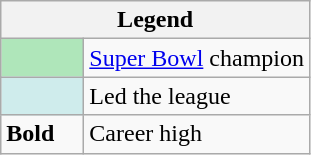<table class="wikitable mw-collapsible">
<tr>
<th colspan="2">Legend</th>
</tr>
<tr>
<td style="background:#afe6ba; width:3em;"></td>
<td><a href='#'>Super Bowl</a> champion</td>
</tr>
<tr>
<td style="background:#cfecec; width:3em;"></td>
<td>Led the league</td>
</tr>
<tr>
<td><strong>Bold</strong></td>
<td>Career high</td>
</tr>
</table>
